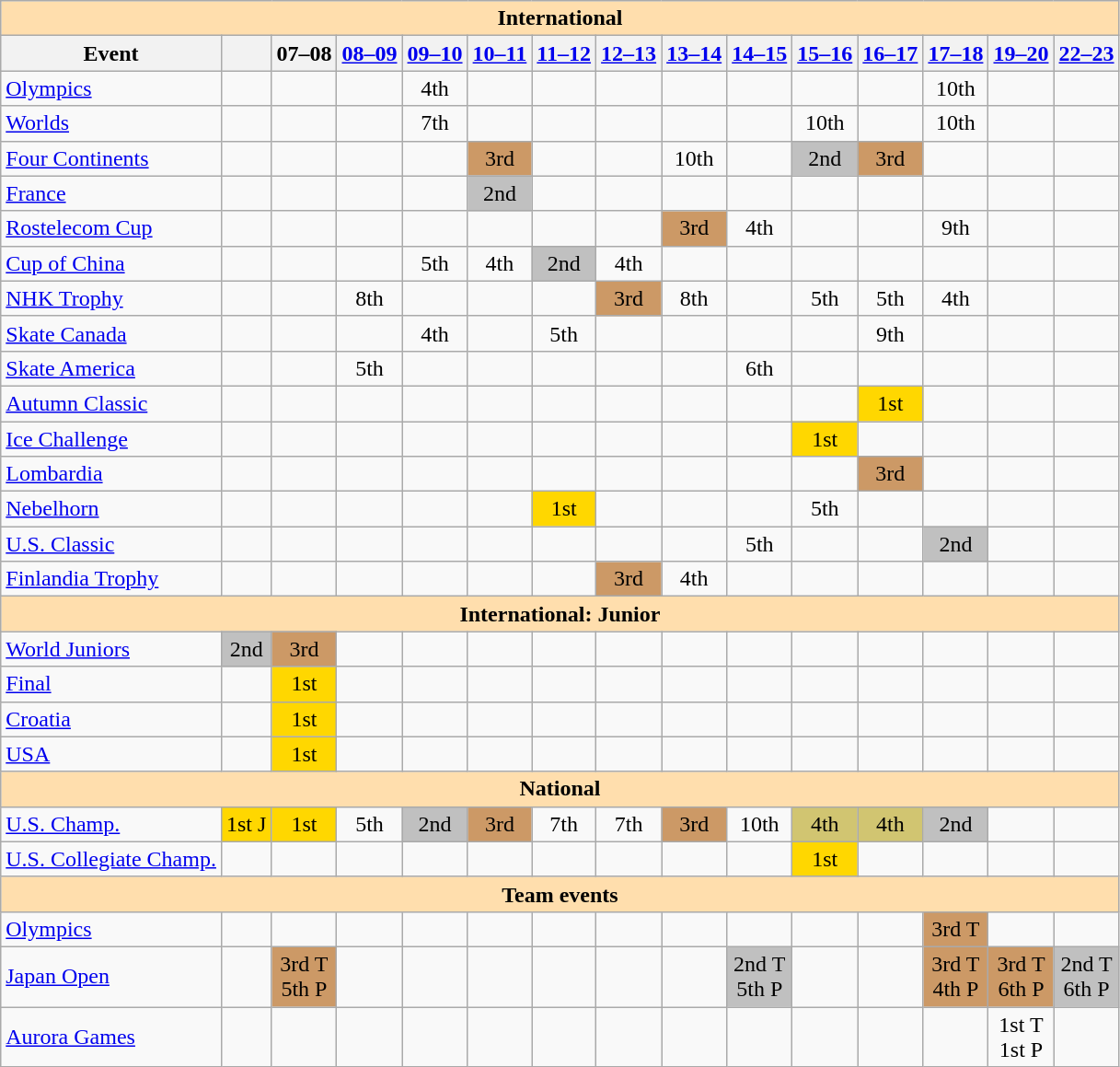<table class="wikitable" style="text-align:center">
<tr>
<th colspan="15" style="background-color: #ffdead; " align="center">International</th>
</tr>
<tr>
<th>Event</th>
<th></th>
<th>07–08</th>
<th><a href='#'>08–09</a></th>
<th><a href='#'>09–10</a></th>
<th><a href='#'>10–11</a></th>
<th><a href='#'>11–12</a></th>
<th><a href='#'>12–13</a></th>
<th><a href='#'>13–14</a></th>
<th><a href='#'>14–15</a></th>
<th><a href='#'>15–16</a></th>
<th><a href='#'>16–17</a></th>
<th><a href='#'>17–18</a></th>
<th><a href='#'>19–20</a></th>
<th><a href='#'>22–23</a></th>
</tr>
<tr>
<td align=left><a href='#'>Olympics</a></td>
<td></td>
<td></td>
<td></td>
<td>4th</td>
<td></td>
<td></td>
<td></td>
<td></td>
<td></td>
<td></td>
<td></td>
<td>10th</td>
<td></td>
<td></td>
</tr>
<tr>
<td align=left><a href='#'>Worlds</a></td>
<td></td>
<td></td>
<td></td>
<td>7th</td>
<td></td>
<td></td>
<td></td>
<td></td>
<td></td>
<td>10th</td>
<td></td>
<td>10th</td>
<td></td>
<td></td>
</tr>
<tr>
<td align=left><a href='#'>Four Continents</a></td>
<td></td>
<td></td>
<td></td>
<td></td>
<td bgcolor="#cc9966">3rd</td>
<td></td>
<td></td>
<td>10th</td>
<td></td>
<td bgcolor=silver>2nd</td>
<td bgcolor="#cc9966">3rd</td>
<td></td>
<td></td>
<td></td>
</tr>
<tr>
<td align=left> <a href='#'>France</a></td>
<td></td>
<td></td>
<td></td>
<td></td>
<td bgcolor=silver>2nd</td>
<td></td>
<td></td>
<td></td>
<td></td>
<td></td>
<td></td>
<td></td>
<td></td>
<td></td>
</tr>
<tr>
<td align=left> <a href='#'>Rostelecom Cup</a></td>
<td></td>
<td></td>
<td></td>
<td></td>
<td></td>
<td></td>
<td></td>
<td bgcolor="#cc9966">3rd</td>
<td>4th</td>
<td></td>
<td></td>
<td>9th</td>
<td></td>
<td></td>
</tr>
<tr>
<td align=left> <a href='#'>Cup of China</a></td>
<td></td>
<td></td>
<td></td>
<td>5th</td>
<td>4th</td>
<td bgcolor=silver>2nd</td>
<td>4th</td>
<td></td>
<td></td>
<td></td>
<td></td>
<td></td>
<td></td>
<td></td>
</tr>
<tr>
<td align=left> <a href='#'>NHK Trophy</a></td>
<td></td>
<td></td>
<td>8th</td>
<td></td>
<td></td>
<td></td>
<td bgcolor="#cc9966">3rd</td>
<td>8th</td>
<td></td>
<td>5th</td>
<td>5th</td>
<td>4th</td>
<td></td>
<td></td>
</tr>
<tr>
<td align=left> <a href='#'>Skate Canada</a></td>
<td></td>
<td></td>
<td></td>
<td>4th</td>
<td></td>
<td>5th</td>
<td></td>
<td></td>
<td></td>
<td></td>
<td>9th</td>
<td></td>
<td></td>
<td></td>
</tr>
<tr>
<td align=left> <a href='#'>Skate America</a></td>
<td></td>
<td></td>
<td>5th</td>
<td></td>
<td></td>
<td></td>
<td></td>
<td></td>
<td>6th</td>
<td></td>
<td></td>
<td></td>
<td></td>
<td></td>
</tr>
<tr>
<td align=left> <a href='#'>Autumn Classic</a></td>
<td></td>
<td></td>
<td></td>
<td></td>
<td></td>
<td></td>
<td></td>
<td></td>
<td></td>
<td></td>
<td bgcolor=gold>1st</td>
<td></td>
<td></td>
<td></td>
</tr>
<tr>
<td align=left> <a href='#'>Ice Challenge</a></td>
<td></td>
<td></td>
<td></td>
<td></td>
<td></td>
<td></td>
<td></td>
<td></td>
<td></td>
<td bgcolor=gold>1st</td>
<td></td>
<td></td>
<td></td>
<td></td>
</tr>
<tr>
<td align=left> <a href='#'>Lombardia</a></td>
<td></td>
<td></td>
<td></td>
<td></td>
<td></td>
<td></td>
<td></td>
<td></td>
<td></td>
<td></td>
<td bgcolor="#cc9966">3rd</td>
<td></td>
<td></td>
<td></td>
</tr>
<tr>
<td align=left> <a href='#'>Nebelhorn</a></td>
<td></td>
<td></td>
<td></td>
<td></td>
<td></td>
<td bgcolor=gold>1st</td>
<td></td>
<td></td>
<td></td>
<td>5th</td>
<td></td>
<td></td>
<td></td>
<td></td>
</tr>
<tr>
<td align=left> <a href='#'>U.S. Classic</a></td>
<td></td>
<td></td>
<td></td>
<td></td>
<td></td>
<td></td>
<td></td>
<td></td>
<td>5th</td>
<td></td>
<td></td>
<td bgcolor=silver>2nd</td>
<td></td>
<td></td>
</tr>
<tr>
<td align=left><a href='#'>Finlandia Trophy</a></td>
<td></td>
<td></td>
<td></td>
<td></td>
<td></td>
<td></td>
<td bgcolor="#cc9966">3rd</td>
<td>4th</td>
<td></td>
<td></td>
<td></td>
<td></td>
<td></td>
<td></td>
</tr>
<tr>
<th colspan="15" style="background-color: #ffdead; " align="center">International: Junior</th>
</tr>
<tr>
<td align=left><a href='#'>World Juniors</a></td>
<td bgcolor=silver>2nd</td>
<td bgcolor="#cc9966">3rd</td>
<td></td>
<td></td>
<td></td>
<td></td>
<td></td>
<td></td>
<td></td>
<td></td>
<td></td>
<td></td>
<td></td>
<td></td>
</tr>
<tr>
<td align=left> <a href='#'>Final</a></td>
<td></td>
<td bgcolor=gold>1st</td>
<td></td>
<td></td>
<td></td>
<td></td>
<td></td>
<td></td>
<td></td>
<td></td>
<td></td>
<td></td>
<td></td>
<td></td>
</tr>
<tr>
<td align=left> <a href='#'>Croatia</a></td>
<td></td>
<td bgcolor=gold>1st</td>
<td></td>
<td></td>
<td></td>
<td></td>
<td></td>
<td></td>
<td></td>
<td></td>
<td></td>
<td></td>
<td></td>
<td></td>
</tr>
<tr>
<td align=left> <a href='#'>USA</a></td>
<td></td>
<td bgcolor=gold>1st</td>
<td></td>
<td></td>
<td></td>
<td></td>
<td></td>
<td></td>
<td></td>
<td></td>
<td></td>
<td></td>
<td></td>
<td></td>
</tr>
<tr>
<th colspan="15" style="background-color: #ffdead; " align="center">National</th>
</tr>
<tr>
<td align=left><a href='#'>U.S. Champ.</a></td>
<td bgcolor=gold>1st J</td>
<td bgcolor=gold>1st</td>
<td>5th</td>
<td bgcolor=silver>2nd</td>
<td bgcolor="#cc9966">3rd</td>
<td>7th</td>
<td>7th</td>
<td bgcolor="#cc9966">3rd</td>
<td>10th</td>
<td bgcolor="#d1c571">4th</td>
<td bgcolor="#d1c571">4th</td>
<td bgcolor=silver>2nd</td>
<td></td>
<td></td>
</tr>
<tr>
<td align=left><a href='#'>U.S. Collegiate Champ.</a></td>
<td></td>
<td></td>
<td></td>
<td></td>
<td></td>
<td></td>
<td></td>
<td></td>
<td></td>
<td bgcolor=gold>1st</td>
<td></td>
<td></td>
<td></td>
<td></td>
</tr>
<tr>
<th colspan="15" style="background-color: #ffdead; " align="center">Team events</th>
</tr>
<tr>
<td align=left><a href='#'>Olympics</a></td>
<td></td>
<td></td>
<td></td>
<td></td>
<td></td>
<td></td>
<td></td>
<td></td>
<td></td>
<td></td>
<td></td>
<td bgcolor="#cc9966">3rd T</td>
<td></td>
<td></td>
</tr>
<tr>
<td align=left><a href='#'>Japan Open</a></td>
<td></td>
<td bgcolor="#cc9966">3rd T <br>5th P</td>
<td></td>
<td></td>
<td></td>
<td></td>
<td></td>
<td></td>
<td bgcolor=silver>2nd T <br>5th P</td>
<td></td>
<td></td>
<td bgcolor="#cc9966">3rd T <br>4th P</td>
<td bgcolor="#cc9966">3rd T <br>6th P</td>
<td bgcolor=silver>2nd T <br>6th P</td>
</tr>
<tr>
<td align=left><a href='#'>Aurora Games</a></td>
<td></td>
<td></td>
<td></td>
<td></td>
<td></td>
<td></td>
<td></td>
<td></td>
<td></td>
<td></td>
<td></td>
<td></td>
<td>1st T <br> 1st P</td>
<td></td>
</tr>
</table>
